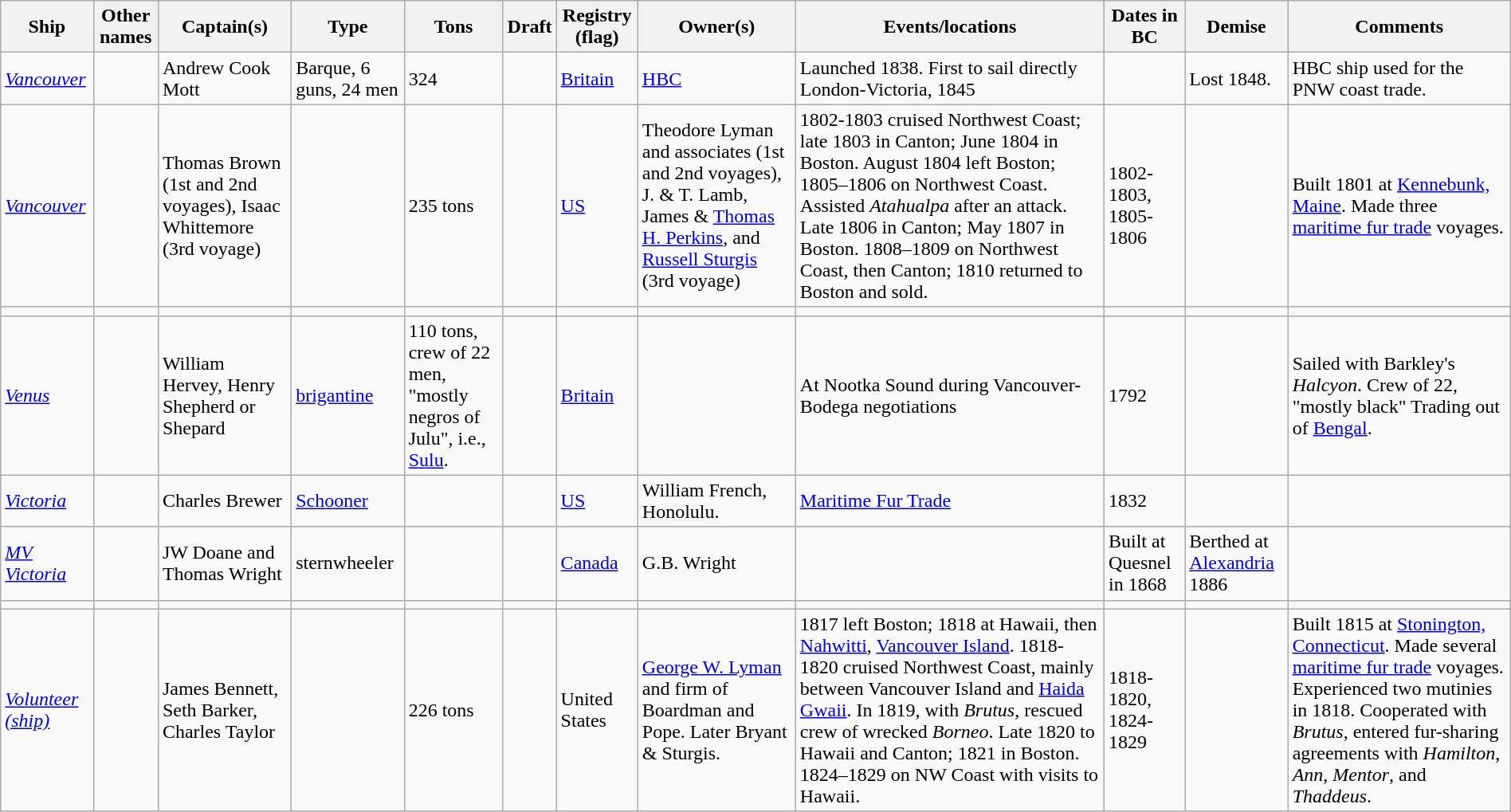<table class="wikitable sortable" style="width:100%">
<tr>
<th>Ship</th>
<th>Other names</th>
<th>Captain(s)</th>
<th>Type</th>
<th>Tons </th>
<th>Draft </th>
<th>Registry (flag)</th>
<th>Owner(s) </th>
<th>Events/locations</th>
<th>Dates in BC</th>
<th>Demise </th>
<th>Comments</th>
</tr>
<tr>
<td><em><a href='#'>Vancouver</a></em></td>
<td></td>
<td> Andrew Cook Mott</td>
<td>Barque, 6 guns, 24 men</td>
<td>324</td>
<td></td>
<td><a href='#'>Britain</a></td>
<td><a href='#'>HBC</a></td>
<td>Launched 1838. First to sail directly London-Victoria, 1845</td>
<td></td>
<td>Lost 1848.</td>
<td>HBC ship used for the PNW coast trade.</td>
</tr>
<tr>
<td><em><a href='#'>Vancouver</a></em></td>
<td></td>
<td>Thomas Brown (1st and 2nd voyages), Isaac Whittemore (3rd voyage)</td>
<td></td>
<td>235 tons</td>
<td></td>
<td><a href='#'>US</a></td>
<td>Theodore Lyman and associates (1st and 2nd voyages), J. & T. Lamb, James & <a href='#'>Thomas H. Perkins</a>, and <a href='#'>Russell Sturgis</a> (3rd voyage)</td>
<td>1802-1803 cruised Northwest Coast; late 1803 in Canton; June 1804 in Boston. August 1804 left Boston; 1805–1806 on Northwest Coast. Assisted <em>Atahualpa</em> after an attack. Late 1806 in Canton; May 1807 in Boston. 1808–1809 on Northwest Coast, then Canton; 1810 returned to Boston and sold.</td>
<td>1802-1803, 1805-1806</td>
<td></td>
<td>Built 1801 at <a href='#'>Kennebunk, Maine</a>. Made three <a href='#'>maritime fur trade</a> voyages.</td>
</tr>
<tr>
<td></td>
<td></td>
<td></td>
<td></td>
<td></td>
<td></td>
<td></td>
<td></td>
<td></td>
<td></td>
<td></td>
<td></td>
</tr>
<tr>
<td><em><a href='#'>Venus</a></em></td>
<td></td>
<td>William Hervey, Henry Shepherd or Shepard</td>
<td><a href='#'>brigantine</a></td>
<td>110 tons, crew of 22 men, "mostly negros of Julu", i.e., <a href='#'>Sulu</a>.</td>
<td></td>
<td><a href='#'>Britain</a></td>
<td></td>
<td>At Nootka Sound during Vancouver-Bodega negotiations</td>
<td>1792</td>
<td></td>
<td>Sailed with Barkley's <em>Halcyon</em>. Crew of 22, "mostly black" Trading out of <a href='#'>Bengal</a>.</td>
</tr>
<tr>
<td><em><a href='#'>Victoria</a></em></td>
<td></td>
<td>Charles Brewer</td>
<td><a href='#'>Schooner</a></td>
<td></td>
<td></td>
<td><a href='#'>US</a></td>
<td>William French, Honolulu.</td>
<td><a href='#'>Maritime Fur Trade</a></td>
<td>1832</td>
<td></td>
<td></td>
</tr>
<tr>
<td><em><a href='#'>MV Victoria</a></em></td>
<td></td>
<td>JW Doane and Thomas Wright</td>
<td>sternwheeler</td>
<td></td>
<td></td>
<td><a href='#'>Canada</a></td>
<td>G.B. Wright</td>
<td></td>
<td>Built at Quesnel in 1868</td>
<td>Berthed at <a href='#'>Alexandria</a> 1886</td>
<td></td>
</tr>
<tr>
<td></td>
<td></td>
<td></td>
<td></td>
<td></td>
<td></td>
<td></td>
<td></td>
<td></td>
<td></td>
<td></td>
<td></td>
</tr>
<tr>
<td><em><a href='#'>Volunteer (ship)</a></em></td>
<td></td>
<td>James Bennett, Seth Barker, Charles Taylor</td>
<td></td>
<td>226 tons</td>
<td></td>
<td>United States</td>
<td><a href='#'>George W. Lyman</a> and firm of Boardman and Pope. Later Bryant & Sturgis.</td>
<td>1817 left Boston; 1818 at Hawaii, then <a href='#'>Nahwitti</a>, <a href='#'>Vancouver Island</a>. 1818-1820 cruised Northwest Coast, mainly between Vancouver Island and <a href='#'>Haida Gwaii</a>. In 1819, with <em>Brutus</em>, rescued crew of wrecked <em>Borneo</em>. Late 1820 to Hawaii and Canton; 1821 in Boston. 1824–1829 on NW Coast with visits to Hawaii.</td>
<td>1818-1820, 1824-1829</td>
<td></td>
<td>Built 1815 at <a href='#'>Stonington, Connecticut</a>. Made several <a href='#'>maritime fur trade</a> voyages. Experienced two mutinies in 1818. Cooperated with <em>Brutus</em>, entered fur-sharing agreements with <em>Hamilton</em>, <em>Ann</em>, <em>Mentor</em>, and <em>Thaddeus</em>.</td>
</tr>
</table>
